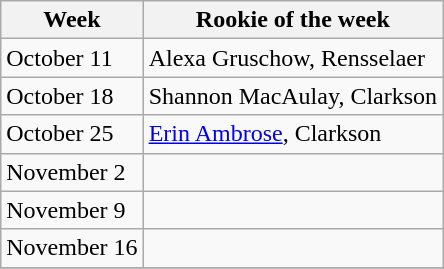<table class="wikitable">
<tr>
<th>Week</th>
<th>Rookie of the week</th>
</tr>
<tr>
<td>October 11</td>
<td>Alexa Gruschow, Rensselaer</td>
</tr>
<tr>
<td>October 18</td>
<td>Shannon MacAulay, Clarkson</td>
</tr>
<tr>
<td>October 25</td>
<td><a href='#'>Erin Ambrose</a>, Clarkson</td>
</tr>
<tr>
<td>November 2</td>
<td></td>
</tr>
<tr>
<td>November 9</td>
<td></td>
</tr>
<tr>
<td>November 16</td>
<td></td>
</tr>
<tr>
</tr>
</table>
